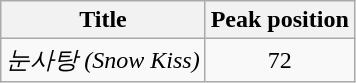<table class="wikitable" style="text-align:center;">
<tr>
<th>Title</th>
<th>Peak position</th>
</tr>
<tr>
<td><em>눈사탕 (Snow Kiss)</em></td>
<td>72</td>
</tr>
</table>
